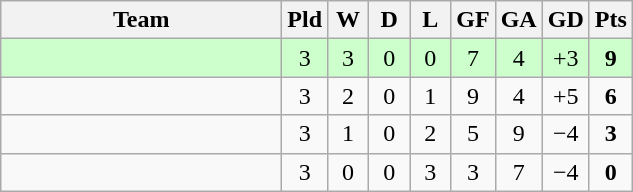<table class="wikitable" style="text-align:center;">
<tr>
<th width=180>Team</th>
<th width=20>Pld</th>
<th width=20>W</th>
<th width=20>D</th>
<th width=20>L</th>
<th width=20>GF</th>
<th width=20>GA</th>
<th width=20>GD</th>
<th width=20>Pts</th>
</tr>
<tr bgcolor="#ccffcc">
<td align="left"></td>
<td>3</td>
<td>3</td>
<td>0</td>
<td>0</td>
<td>7</td>
<td>4</td>
<td>+3</td>
<td><strong>9</strong></td>
</tr>
<tr>
<td align="left"></td>
<td>3</td>
<td>2</td>
<td>0</td>
<td>1</td>
<td>9</td>
<td>4</td>
<td>+5</td>
<td><strong>6</strong></td>
</tr>
<tr>
<td align="left"></td>
<td>3</td>
<td>1</td>
<td>0</td>
<td>2</td>
<td>5</td>
<td>9</td>
<td>−4</td>
<td><strong>3</strong></td>
</tr>
<tr>
<td align="left"><em></em></td>
<td>3</td>
<td>0</td>
<td>0</td>
<td>3</td>
<td>3</td>
<td>7</td>
<td>−4</td>
<td><strong>0</strong></td>
</tr>
</table>
